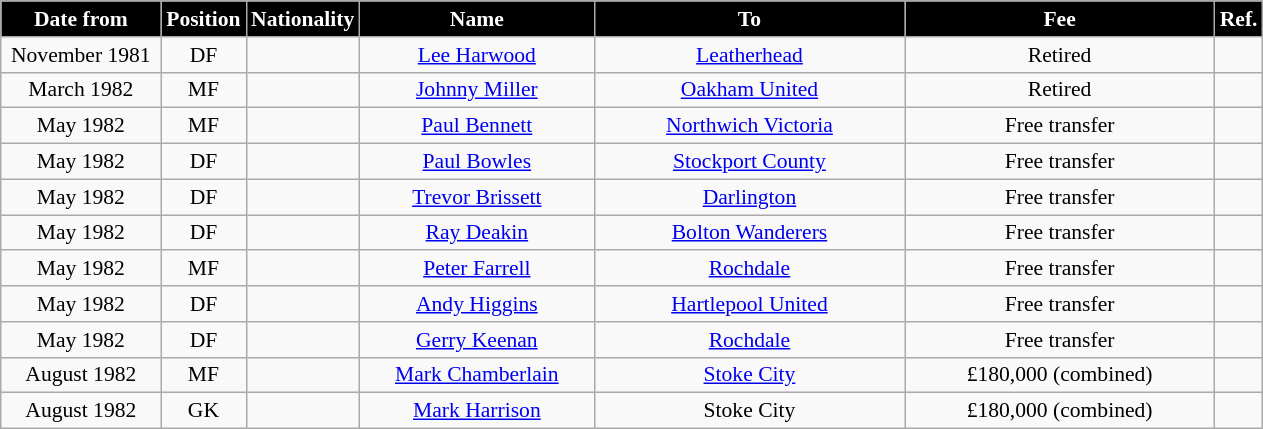<table class="wikitable" style="text-align:center; font-size:90%; ">
<tr>
<th style="background:#000000; color:white; width:100px;">Date from</th>
<th style="background:#000000; color:white; width:50px;">Position</th>
<th style="background:#000000; color:white; width:50px;">Nationality</th>
<th style="background:#000000; color:white; width:150px;">Name</th>
<th style="background:#000000; color:white; width:200px;">To</th>
<th style="background:#000000; color:white; width:200px;">Fee</th>
<th style="background:#000000; color:white; width:25px;">Ref.</th>
</tr>
<tr>
<td>November 1981</td>
<td>DF</td>
<td></td>
<td><a href='#'>Lee Harwood</a></td>
<td><a href='#'>Leatherhead</a></td>
<td>Retired</td>
<td></td>
</tr>
<tr>
<td>March 1982</td>
<td>MF</td>
<td></td>
<td><a href='#'>Johnny Miller</a></td>
<td><a href='#'>Oakham United</a></td>
<td>Retired</td>
<td></td>
</tr>
<tr>
<td>May 1982</td>
<td>MF</td>
<td></td>
<td><a href='#'>Paul Bennett</a></td>
<td><a href='#'>Northwich Victoria</a></td>
<td>Free transfer</td>
<td></td>
</tr>
<tr>
<td>May 1982</td>
<td>DF</td>
<td></td>
<td><a href='#'>Paul Bowles</a></td>
<td><a href='#'>Stockport County</a></td>
<td>Free transfer</td>
<td></td>
</tr>
<tr>
<td>May 1982</td>
<td>DF</td>
<td></td>
<td><a href='#'>Trevor Brissett</a></td>
<td><a href='#'>Darlington</a></td>
<td>Free transfer</td>
<td></td>
</tr>
<tr>
<td>May 1982</td>
<td>DF</td>
<td></td>
<td><a href='#'>Ray Deakin</a></td>
<td><a href='#'>Bolton Wanderers</a></td>
<td>Free transfer</td>
<td></td>
</tr>
<tr>
<td>May 1982</td>
<td>MF</td>
<td></td>
<td><a href='#'>Peter Farrell</a></td>
<td><a href='#'>Rochdale</a></td>
<td>Free transfer</td>
<td></td>
</tr>
<tr>
<td>May 1982</td>
<td>DF</td>
<td></td>
<td><a href='#'>Andy Higgins</a></td>
<td><a href='#'>Hartlepool United</a></td>
<td>Free transfer</td>
<td></td>
</tr>
<tr>
<td>May 1982</td>
<td>DF</td>
<td></td>
<td><a href='#'>Gerry Keenan</a></td>
<td><a href='#'>Rochdale</a></td>
<td>Free transfer</td>
<td></td>
</tr>
<tr>
<td>August 1982</td>
<td>MF</td>
<td></td>
<td><a href='#'>Mark Chamberlain</a></td>
<td><a href='#'>Stoke City</a></td>
<td>£180,000 (combined)</td>
<td></td>
</tr>
<tr>
<td>August 1982</td>
<td>GK</td>
<td></td>
<td><a href='#'>Mark Harrison</a></td>
<td>Stoke City</td>
<td>£180,000 (combined)</td>
<td></td>
</tr>
</table>
